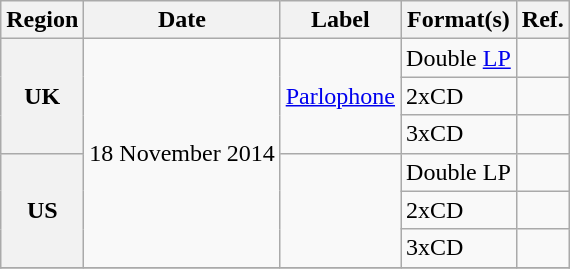<table class="wikitable plainrowheaders">
<tr>
<th scope="col">Region</th>
<th scope="col">Date</th>
<th scope="col">Label</th>
<th scope="col">Format(s)</th>
<th scope="col">Ref.</th>
</tr>
<tr>
<th scope="row" rowspan="3">UK</th>
<td rowspan="6">18 November 2014</td>
<td rowspan="3"><a href='#'>Parlophone</a></td>
<td>Double <a href='#'>LP</a></td>
<td></td>
</tr>
<tr>
<td>2xCD</td>
<td></td>
</tr>
<tr>
<td>3xCD</td>
<td></td>
</tr>
<tr>
<th scope="row" rowspan="3">US</th>
<td rowspan="3"></td>
<td>Double LP</td>
<td></td>
</tr>
<tr>
<td>2xCD</td>
<td></td>
</tr>
<tr>
<td>3xCD</td>
<td></td>
</tr>
<tr>
</tr>
</table>
